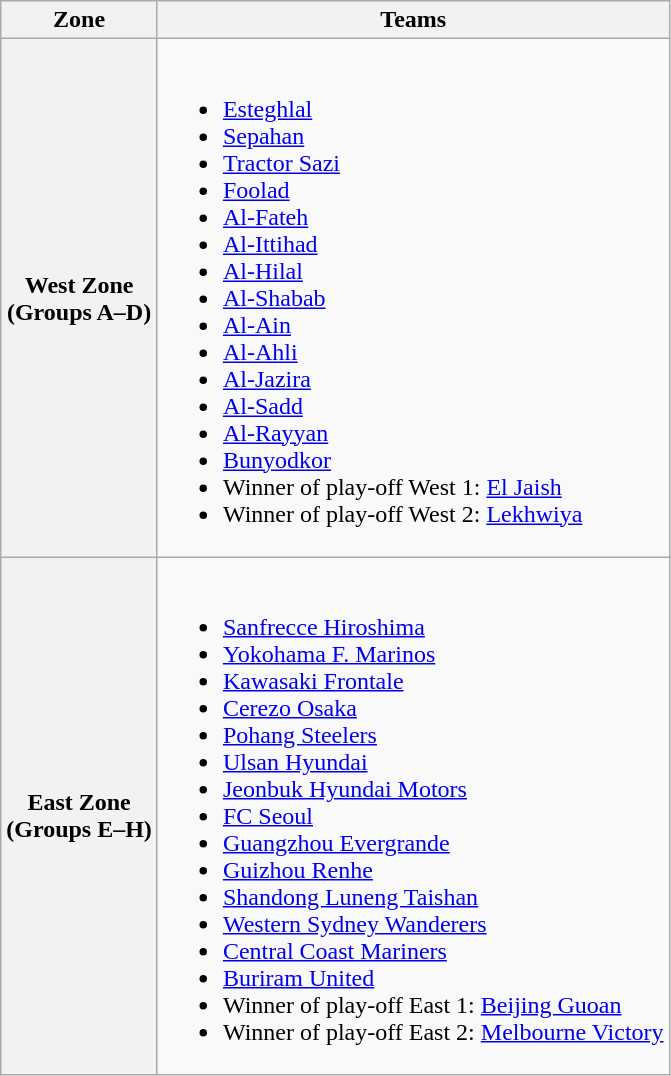<table class="wikitable">
<tr>
<th>Zone</th>
<th>Teams</th>
</tr>
<tr>
<th>West Zone<br>(Groups A–D)</th>
<td valign=top><br><ul><li> <a href='#'>Esteghlal</a></li><li> <a href='#'>Sepahan</a></li><li> <a href='#'>Tractor Sazi</a></li><li> <a href='#'>Foolad</a></li><li> <a href='#'>Al-Fateh</a></li><li> <a href='#'>Al-Ittihad</a></li><li> <a href='#'>Al-Hilal</a></li><li> <a href='#'>Al-Shabab</a></li><li> <a href='#'>Al-Ain</a></li><li> <a href='#'>Al-Ahli</a></li><li> <a href='#'>Al-Jazira</a></li><li> <a href='#'>Al-Sadd</a></li><li> <a href='#'>Al-Rayyan</a></li><li> <a href='#'>Bunyodkor</a></li><li>Winner of play-off West 1:  <a href='#'>El Jaish</a></li><li>Winner of play-off West 2:  <a href='#'>Lekhwiya</a></li></ul></td>
</tr>
<tr>
<th>East Zone<br>(Groups E–H)</th>
<td valign=top><br><ul><li> <a href='#'>Sanfrecce Hiroshima</a></li><li> <a href='#'>Yokohama F. Marinos</a></li><li> <a href='#'>Kawasaki Frontale</a></li><li> <a href='#'>Cerezo Osaka</a></li><li> <a href='#'>Pohang Steelers</a></li><li> <a href='#'>Ulsan Hyundai</a></li><li> <a href='#'>Jeonbuk Hyundai Motors</a></li><li> <a href='#'>FC Seoul</a></li><li> <a href='#'>Guangzhou Evergrande</a></li><li> <a href='#'>Guizhou Renhe</a></li><li> <a href='#'>Shandong Luneng Taishan</a></li><li> <a href='#'>Western Sydney Wanderers</a></li><li> <a href='#'>Central Coast Mariners</a></li><li> <a href='#'>Buriram United</a></li><li>Winner of play-off East 1:  <a href='#'>Beijing Guoan</a></li><li>Winner of play-off East 2:  <a href='#'>Melbourne Victory</a></li></ul></td>
</tr>
</table>
